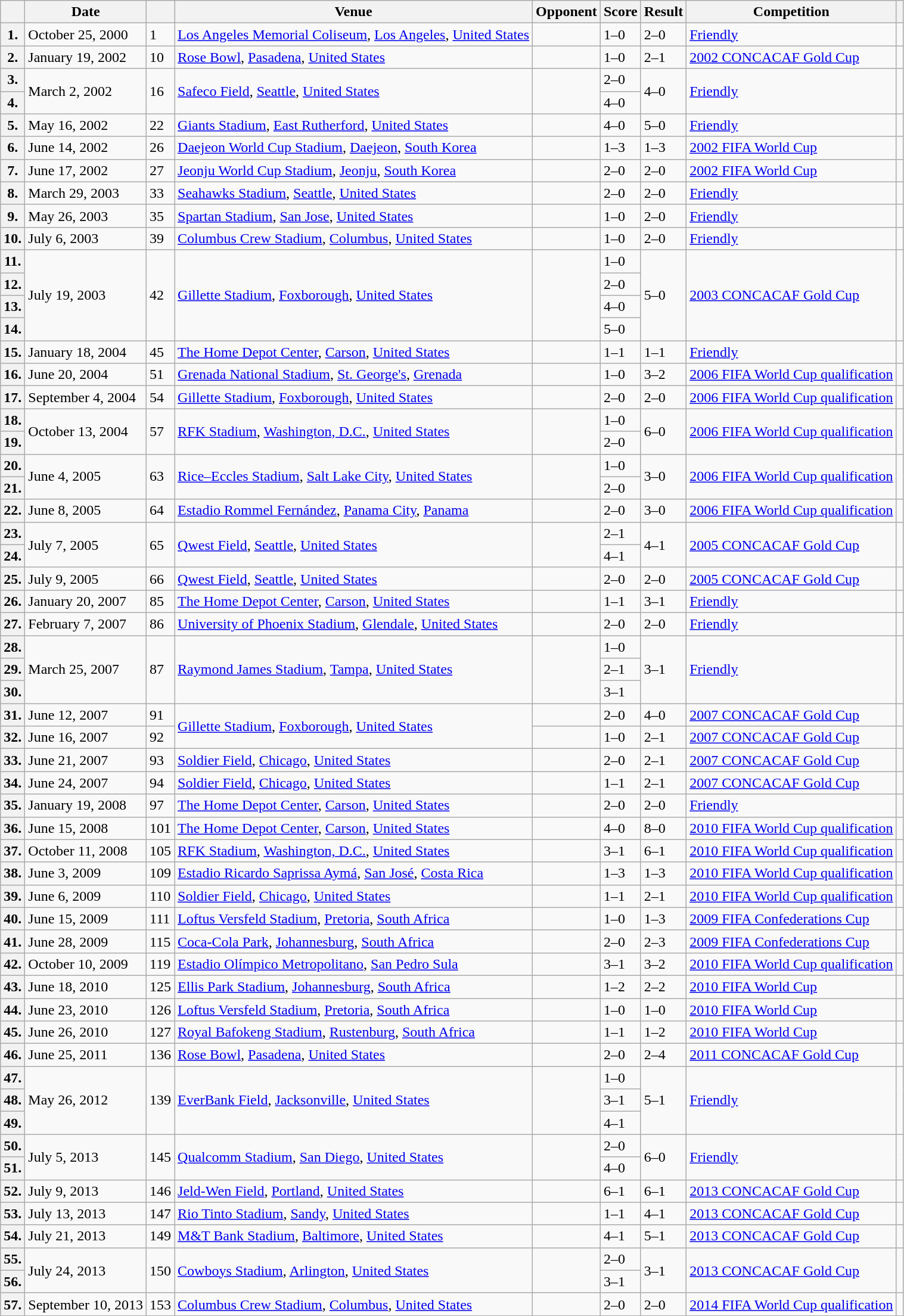<table class="wikitable plainrowheaders sortable">
<tr>
<th scope="col"></th>
<th scope="col" data-sort-type="date">Date</th>
<th scope="col"></th>
<th scope="col">Venue</th>
<th scope="col">Opponent</th>
<th scope="col" class="unsortable">Score</th>
<th scope="col" class="unsortable">Result</th>
<th scope="col">Competition</th>
<th scope="col" class="unsortable"></th>
</tr>
<tr>
<th scope="row">1.</th>
<td>October 25, 2000</td>
<td>1</td>
<td><a href='#'>Los Angeles Memorial Coliseum</a>, <a href='#'>Los Angeles</a>, <a href='#'>United States</a></td>
<td></td>
<td>1–0</td>
<td>2–0</td>
<td><a href='#'>Friendly</a></td>
<td></td>
</tr>
<tr>
<th scope="row">2.</th>
<td>January 19, 2002</td>
<td>10</td>
<td><a href='#'>Rose Bowl</a>, <a href='#'>Pasadena</a>, <a href='#'>United States</a></td>
<td></td>
<td>1–0</td>
<td>2–1</td>
<td><a href='#'>2002 CONCACAF Gold Cup</a></td>
<td></td>
</tr>
<tr>
<th scope="row">3.</th>
<td rowspan=2>March 2, 2002</td>
<td rowspan=2>16</td>
<td rowspan=2><a href='#'>Safeco Field</a>, <a href='#'>Seattle</a>, <a href='#'>United States</a></td>
<td rowspan=2></td>
<td>2–0</td>
<td rowspan=2>4–0</td>
<td rowspan="2"><a href='#'>Friendly</a></td>
<td rowspan=2></td>
</tr>
<tr>
<th scope="row">4.</th>
<td>4–0</td>
</tr>
<tr>
<th scope="row">5.</th>
<td>May 16, 2002</td>
<td>22</td>
<td><a href='#'>Giants Stadium</a>, <a href='#'>East Rutherford</a>, <a href='#'>United States</a></td>
<td></td>
<td>4–0</td>
<td>5–0</td>
<td><a href='#'>Friendly</a></td>
<td></td>
</tr>
<tr>
<th scope="row">6.</th>
<td>June 14, 2002</td>
<td>26</td>
<td><a href='#'>Daejeon World Cup Stadium</a>, <a href='#'>Daejeon</a>, <a href='#'>South Korea</a></td>
<td></td>
<td>1–3</td>
<td>1–3</td>
<td><a href='#'>2002 FIFA World Cup</a></td>
<td></td>
</tr>
<tr>
<th scope="row">7.</th>
<td>June 17, 2002</td>
<td>27</td>
<td><a href='#'>Jeonju World Cup Stadium</a>, <a href='#'>Jeonju</a>, <a href='#'>South Korea</a></td>
<td></td>
<td>2–0</td>
<td>2–0</td>
<td><a href='#'>2002 FIFA World Cup</a></td>
<td></td>
</tr>
<tr>
<th scope="row">8.</th>
<td>March 29, 2003</td>
<td>33</td>
<td><a href='#'>Seahawks Stadium</a>, <a href='#'>Seattle</a>, <a href='#'>United States</a></td>
<td></td>
<td>2–0</td>
<td>2–0</td>
<td><a href='#'>Friendly</a></td>
<td></td>
</tr>
<tr>
<th scope="row">9.</th>
<td>May 26, 2003</td>
<td>35</td>
<td><a href='#'>Spartan Stadium</a>, <a href='#'>San Jose</a>, <a href='#'>United States</a></td>
<td></td>
<td>1–0</td>
<td>2–0</td>
<td><a href='#'>Friendly</a></td>
<td></td>
</tr>
<tr>
<th scope="row">10.</th>
<td>July 6, 2003</td>
<td>39</td>
<td><a href='#'>Columbus Crew Stadium</a>, <a href='#'>Columbus</a>, <a href='#'>United States</a></td>
<td></td>
<td>1–0</td>
<td>2–0</td>
<td><a href='#'>Friendly</a></td>
<td></td>
</tr>
<tr>
<th scope="row">11.</th>
<td rowspan=4>July 19, 2003</td>
<td rowspan=4>42</td>
<td rowspan=4><a href='#'>Gillette Stadium</a>, <a href='#'>Foxborough</a>, <a href='#'>United States</a></td>
<td rowspan=4></td>
<td>1–0</td>
<td rowspan=4>5–0</td>
<td rowspan=4><a href='#'>2003 CONCACAF Gold Cup</a></td>
<td rowspan=4></td>
</tr>
<tr>
<th scope="row">12.</th>
<td>2–0</td>
</tr>
<tr>
<th scope="row">13.</th>
<td>4–0</td>
</tr>
<tr>
<th scope="row">14.</th>
<td>5–0</td>
</tr>
<tr>
<th scope="row">15.</th>
<td>January 18, 2004</td>
<td>45</td>
<td><a href='#'>The Home Depot Center</a>, <a href='#'>Carson</a>, <a href='#'>United States</a></td>
<td></td>
<td>1–1</td>
<td>1–1</td>
<td><a href='#'>Friendly</a></td>
<td></td>
</tr>
<tr>
<th scope="row">16.</th>
<td>June 20, 2004</td>
<td>51</td>
<td><a href='#'>Grenada National Stadium</a>, <a href='#'>St. George's</a>, <a href='#'>Grenada</a></td>
<td></td>
<td>1–0</td>
<td>3–2</td>
<td><a href='#'>2006 FIFA World Cup qualification</a></td>
<td></td>
</tr>
<tr>
<th scope="row">17.</th>
<td>September 4, 2004</td>
<td>54</td>
<td><a href='#'>Gillette Stadium</a>, <a href='#'>Foxborough</a>, <a href='#'>United States</a></td>
<td></td>
<td>2–0</td>
<td>2–0</td>
<td><a href='#'>2006 FIFA World Cup qualification</a></td>
<td></td>
</tr>
<tr>
<th scope="row">18.</th>
<td rowspan=2>October 13, 2004</td>
<td rowspan=2>57</td>
<td rowspan=2><a href='#'>RFK Stadium</a>, <a href='#'>Washington, D.C.</a>, <a href='#'>United States</a></td>
<td rowspan=2></td>
<td>1–0</td>
<td rowspan=2>6–0</td>
<td rowspan="2"><a href='#'>2006 FIFA World Cup qualification</a></td>
<td rowspan="2"></td>
</tr>
<tr>
<th scope="row">19.</th>
<td>2–0</td>
</tr>
<tr>
<th scope="row">20.</th>
<td rowspan=2>June 4, 2005</td>
<td rowspan=2>63</td>
<td rowspan=2><a href='#'>Rice–Eccles Stadium</a>, <a href='#'>Salt Lake City</a>, <a href='#'>United States</a></td>
<td rowspan=2></td>
<td>1–0</td>
<td rowspan=2>3–0</td>
<td rowspan="2"><a href='#'>2006 FIFA World Cup qualification</a></td>
<td rowspan="2"></td>
</tr>
<tr>
<th scope="row">21.</th>
<td>2–0</td>
</tr>
<tr>
<th scope="row">22.</th>
<td>June 8, 2005</td>
<td>64</td>
<td><a href='#'>Estadio Rommel Fernández</a>, <a href='#'>Panama City</a>, <a href='#'>Panama</a></td>
<td></td>
<td>2–0</td>
<td>3–0</td>
<td><a href='#'>2006 FIFA World Cup qualification</a></td>
<td></td>
</tr>
<tr>
<th scope="row">23.</th>
<td rowspan=2>July 7, 2005</td>
<td rowspan=2>65</td>
<td rowspan="2"><a href='#'>Qwest Field</a>, <a href='#'>Seattle</a>, <a href='#'>United States</a></td>
<td rowspan=2></td>
<td>2–1</td>
<td rowspan=2>4–1</td>
<td rowspan="2"><a href='#'>2005 CONCACAF Gold Cup</a></td>
<td rowspan=2></td>
</tr>
<tr>
<th scope="row">24.</th>
<td>4–1</td>
</tr>
<tr>
<th scope="row">25.</th>
<td>July 9, 2005</td>
<td>66</td>
<td><a href='#'>Qwest Field</a>, <a href='#'>Seattle</a>, <a href='#'>United States</a></td>
<td></td>
<td>2–0</td>
<td>2–0</td>
<td><a href='#'>2005 CONCACAF Gold Cup</a></td>
<td></td>
</tr>
<tr>
<th scope="row">26.</th>
<td>January 20, 2007</td>
<td>85</td>
<td><a href='#'>The Home Depot Center</a>, <a href='#'>Carson</a>, <a href='#'>United States</a></td>
<td></td>
<td>1–1</td>
<td>3–1</td>
<td><a href='#'>Friendly</a></td>
<td></td>
</tr>
<tr>
<th scope="row">27.</th>
<td>February 7, 2007</td>
<td>86</td>
<td><a href='#'>University of Phoenix Stadium</a>, <a href='#'>Glendale</a>, <a href='#'>United States</a></td>
<td></td>
<td>2–0</td>
<td>2–0</td>
<td><a href='#'>Friendly</a></td>
<td></td>
</tr>
<tr>
<th scope="row">28.</th>
<td rowspan=3>March 25, 2007</td>
<td rowspan=3>87</td>
<td rowspan=3><a href='#'>Raymond James Stadium</a>, <a href='#'>Tampa</a>, <a href='#'>United States</a></td>
<td rowspan=3></td>
<td>1–0</td>
<td rowspan=3>3–1</td>
<td rowspan="3"><a href='#'>Friendly</a></td>
<td rowspan="3"></td>
</tr>
<tr>
<th scope="row">29.</th>
<td>2–1</td>
</tr>
<tr>
<th scope="row">30.</th>
<td>3–1</td>
</tr>
<tr>
<th scope="row">31.</th>
<td>June 12, 2007</td>
<td>91</td>
<td rowspan="2"><a href='#'>Gillette Stadium</a>, <a href='#'>Foxborough</a>, <a href='#'>United States</a></td>
<td></td>
<td>2–0</td>
<td>4–0</td>
<td><a href='#'>2007 CONCACAF Gold Cup</a></td>
<td></td>
</tr>
<tr>
<th scope="row">32.</th>
<td>June 16, 2007</td>
<td>92</td>
<td></td>
<td>1–0</td>
<td>2–1</td>
<td><a href='#'>2007 CONCACAF Gold Cup</a></td>
<td></td>
</tr>
<tr>
<th scope="row">33.</th>
<td>June 21, 2007</td>
<td>93</td>
<td><a href='#'>Soldier Field</a>, <a href='#'>Chicago</a>, <a href='#'>United States</a></td>
<td></td>
<td>2–0</td>
<td>2–1</td>
<td><a href='#'>2007 CONCACAF Gold Cup</a></td>
<td></td>
</tr>
<tr>
<th scope="row">34.</th>
<td>June 24, 2007</td>
<td>94</td>
<td><a href='#'>Soldier Field</a>, <a href='#'>Chicago</a>, <a href='#'>United States</a></td>
<td></td>
<td>1–1</td>
<td>2–1</td>
<td><a href='#'>2007 CONCACAF Gold Cup</a></td>
<td></td>
</tr>
<tr>
<th scope="row">35.</th>
<td>January 19, 2008</td>
<td>97</td>
<td><a href='#'>The Home Depot Center</a>, <a href='#'>Carson</a>, <a href='#'>United States</a></td>
<td></td>
<td>2–0</td>
<td>2–0</td>
<td><a href='#'>Friendly</a></td>
<td></td>
</tr>
<tr>
<th scope="row">36.</th>
<td>June 15, 2008</td>
<td>101</td>
<td><a href='#'>The Home Depot Center</a>, <a href='#'>Carson</a>, <a href='#'>United States</a></td>
<td></td>
<td>4–0</td>
<td>8–0</td>
<td><a href='#'>2010 FIFA World Cup qualification</a></td>
<td></td>
</tr>
<tr>
<th scope="row">37.</th>
<td>October 11, 2008</td>
<td>105</td>
<td><a href='#'>RFK Stadium</a>, <a href='#'>Washington, D.C.</a>, <a href='#'>United States</a></td>
<td></td>
<td>3–1</td>
<td>6–1</td>
<td><a href='#'>2010 FIFA World Cup qualification</a></td>
<td></td>
</tr>
<tr>
<th scope="row">38.</th>
<td>June 3, 2009</td>
<td>109</td>
<td><a href='#'>Estadio Ricardo Saprissa Aymá</a>, <a href='#'>San José</a>, <a href='#'>Costa Rica</a></td>
<td></td>
<td>1–3</td>
<td>1–3</td>
<td><a href='#'>2010 FIFA World Cup qualification</a></td>
<td></td>
</tr>
<tr>
<th scope="row">39.</th>
<td>June 6, 2009</td>
<td>110</td>
<td><a href='#'>Soldier Field</a>, <a href='#'>Chicago</a>, <a href='#'>United States</a></td>
<td></td>
<td>1–1</td>
<td>2–1</td>
<td><a href='#'>2010 FIFA World Cup qualification</a></td>
<td></td>
</tr>
<tr>
<th scope="row">40.</th>
<td>June 15, 2009</td>
<td>111</td>
<td><a href='#'>Loftus Versfeld Stadium</a>, <a href='#'>Pretoria</a>, <a href='#'>South Africa</a></td>
<td></td>
<td>1–0</td>
<td>1–3</td>
<td><a href='#'>2009 FIFA Confederations Cup</a></td>
<td></td>
</tr>
<tr>
<th scope="row">41.</th>
<td>June 28, 2009</td>
<td>115</td>
<td><a href='#'>Coca-Cola Park</a>, <a href='#'>Johannesburg</a>, <a href='#'>South Africa</a></td>
<td></td>
<td>2–0</td>
<td>2–3</td>
<td><a href='#'>2009 FIFA Confederations Cup</a></td>
<td></td>
</tr>
<tr>
<th scope="row">42.</th>
<td>October 10, 2009</td>
<td>119</td>
<td><a href='#'>Estadio Olímpico Metropolitano</a>, <a href='#'>San Pedro Sula</a></td>
<td></td>
<td>3–1</td>
<td>3–2</td>
<td><a href='#'>2010 FIFA World Cup qualification</a></td>
<td></td>
</tr>
<tr>
<th scope="row">43.</th>
<td>June 18, 2010</td>
<td>125</td>
<td><a href='#'>Ellis Park Stadium</a>, <a href='#'>Johannesburg</a>, <a href='#'>South Africa</a></td>
<td></td>
<td>1–2</td>
<td>2–2</td>
<td><a href='#'>2010 FIFA World Cup</a></td>
<td></td>
</tr>
<tr>
<th scope="row">44.</th>
<td>June 23, 2010</td>
<td>126</td>
<td><a href='#'>Loftus Versfeld Stadium</a>, <a href='#'>Pretoria</a>, <a href='#'>South Africa</a></td>
<td></td>
<td>1–0</td>
<td>1–0</td>
<td><a href='#'>2010 FIFA World Cup</a></td>
<td></td>
</tr>
<tr>
<th scope="row">45.</th>
<td>June 26, 2010</td>
<td>127</td>
<td><a href='#'>Royal Bafokeng Stadium</a>, <a href='#'>Rustenburg</a>, <a href='#'>South Africa</a></td>
<td></td>
<td>1–1</td>
<td>1–2</td>
<td><a href='#'>2010 FIFA World Cup</a></td>
<td></td>
</tr>
<tr>
<th scope="row">46.</th>
<td>June 25, 2011</td>
<td>136</td>
<td><a href='#'>Rose Bowl</a>, <a href='#'>Pasadena</a>, <a href='#'>United States</a></td>
<td></td>
<td>2–0</td>
<td>2–4</td>
<td><a href='#'>2011 CONCACAF Gold Cup</a></td>
<td></td>
</tr>
<tr>
<th scope="row">47.</th>
<td rowspan=3>May 26, 2012</td>
<td rowspan=3>139</td>
<td rowspan=3><a href='#'>EverBank Field</a>, <a href='#'>Jacksonville</a>, <a href='#'>United States</a></td>
<td rowspan=3></td>
<td>1–0</td>
<td rowspan=3>5–1</td>
<td rowspan="3"><a href='#'>Friendly</a></td>
<td rowspan=3></td>
</tr>
<tr>
<th scope="row">48.</th>
<td>3–1</td>
</tr>
<tr>
<th scope="row">49.</th>
<td>4–1</td>
</tr>
<tr>
<th scope="row">50.</th>
<td rowspan=2>July 5, 2013</td>
<td rowspan=2>145</td>
<td rowspan=2><a href='#'>Qualcomm Stadium</a>, <a href='#'>San Diego</a>, <a href='#'>United States</a></td>
<td rowspan=2></td>
<td>2–0</td>
<td rowspan=2>6–0</td>
<td rowspan="2"><a href='#'>Friendly</a></td>
<td rowspan="2"></td>
</tr>
<tr>
<th scope="row">51.</th>
<td>4–0</td>
</tr>
<tr>
<th scope="row">52.</th>
<td>July 9, 2013</td>
<td>146</td>
<td><a href='#'>Jeld-Wen Field</a>, <a href='#'>Portland</a>, <a href='#'>United States</a></td>
<td></td>
<td>6–1</td>
<td>6–1</td>
<td><a href='#'>2013 CONCACAF Gold Cup</a></td>
<td></td>
</tr>
<tr>
<th scope="row">53.</th>
<td>July 13, 2013</td>
<td>147</td>
<td><a href='#'>Rio Tinto Stadium</a>, <a href='#'>Sandy</a>, <a href='#'>United States</a></td>
<td></td>
<td>1–1</td>
<td>4–1</td>
<td><a href='#'>2013 CONCACAF Gold Cup</a></td>
<td></td>
</tr>
<tr>
<th scope="row">54.</th>
<td>July 21, 2013</td>
<td>149</td>
<td><a href='#'>M&T Bank Stadium</a>, <a href='#'>Baltimore</a>, <a href='#'>United States</a></td>
<td></td>
<td>4–1</td>
<td>5–1</td>
<td><a href='#'>2013 CONCACAF Gold Cup</a></td>
<td></td>
</tr>
<tr>
<th scope="row">55.</th>
<td rowspan=2>July 24, 2013</td>
<td rowspan=2>150</td>
<td rowspan=2><a href='#'>Cowboys Stadium</a>, <a href='#'>Arlington</a>, <a href='#'>United States</a></td>
<td rowspan=2></td>
<td>2–0</td>
<td rowspan=2>3–1</td>
<td rowspan="2"><a href='#'>2013 CONCACAF Gold Cup</a></td>
<td rowspan="2"></td>
</tr>
<tr>
<th scope="row">56.</th>
<td>3–1</td>
</tr>
<tr>
<th scope="row">57.</th>
<td>September 10, 2013</td>
<td>153</td>
<td><a href='#'>Columbus Crew Stadium</a>, <a href='#'>Columbus</a>, <a href='#'>United States</a></td>
<td></td>
<td>2–0</td>
<td>2–0</td>
<td><a href='#'>2014 FIFA World Cup qualification</a></td>
<td></td>
</tr>
</table>
